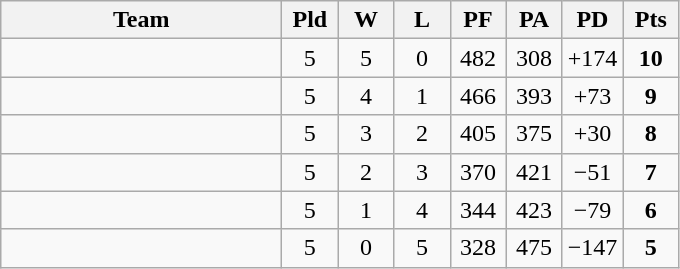<table class=wikitable style="text-align:center">
<tr>
<th width=180>Team</th>
<th width=30>Pld</th>
<th width=30>W</th>
<th width=30>L</th>
<th width=30>PF</th>
<th width=30>PA</th>
<th width=30>PD</th>
<th width=30>Pts</th>
</tr>
<tr>
<td align="left"></td>
<td>5</td>
<td>5</td>
<td>0</td>
<td>482</td>
<td>308</td>
<td>+174</td>
<td><strong>10</strong></td>
</tr>
<tr>
<td align="left"></td>
<td>5</td>
<td>4</td>
<td>1</td>
<td>466</td>
<td>393</td>
<td>+73</td>
<td><strong>9</strong></td>
</tr>
<tr>
<td align="left"></td>
<td>5</td>
<td>3</td>
<td>2</td>
<td>405</td>
<td>375</td>
<td>+30</td>
<td><strong>8</strong></td>
</tr>
<tr>
<td align="left"></td>
<td>5</td>
<td>2</td>
<td>3</td>
<td>370</td>
<td>421</td>
<td>−51</td>
<td><strong>7</strong></td>
</tr>
<tr>
<td align="left"></td>
<td>5</td>
<td>1</td>
<td>4</td>
<td>344</td>
<td>423</td>
<td>−79</td>
<td><strong>6</strong></td>
</tr>
<tr>
<td align="left"></td>
<td>5</td>
<td>0</td>
<td>5</td>
<td>328</td>
<td>475</td>
<td>−147</td>
<td><strong>5</strong></td>
</tr>
</table>
